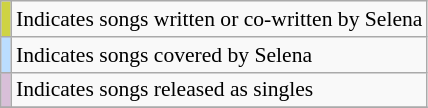<table class="wikitable" style="font-size:90%;">
<tr>
<td style="background-color:#ced343"> </td>
<td>Indicates songs written or co-written by Selena</td>
</tr>
<tr>
<td style="background-color:#bbddff"> </td>
<td>Indicates songs covered by Selena</td>
</tr>
<tr>
<td style="background-color:#D8BFD8"> </td>
<td>Indicates songs released as singles</td>
</tr>
<tr>
</tr>
</table>
